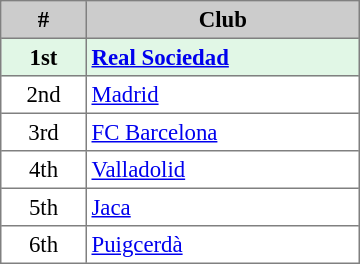<table cellpadding="3" cellspacing="0" border="1" style="font-size: 95%; text-align: left; border: gray solid 1px; border-collapse: collapse;">
<tr bgcolor="#CCCCCC" align="center">
<th ! width="50px">#</th>
<th width="175px">Club</th>
</tr>
<tr align="center" bgcolor=#E1F7E6>
<td><strong>1st</strong></td>
<td align="left"><strong><a href='#'>Real Sociedad</a></strong></td>
</tr>
<tr align="center">
<td>2nd</td>
<td align="left"><a href='#'>Madrid</a></td>
</tr>
<tr align="center">
<td>3rd</td>
<td align="left"><a href='#'>FC Barcelona</a></td>
</tr>
<tr align="center">
<td>4th</td>
<td align="left"><a href='#'>Valladolid</a></td>
</tr>
<tr align="center">
<td>5th</td>
<td align="left"><a href='#'>Jaca</a></td>
</tr>
<tr align="center">
<td>6th</td>
<td align="left"><a href='#'>Puigcerdà</a></td>
</tr>
</table>
